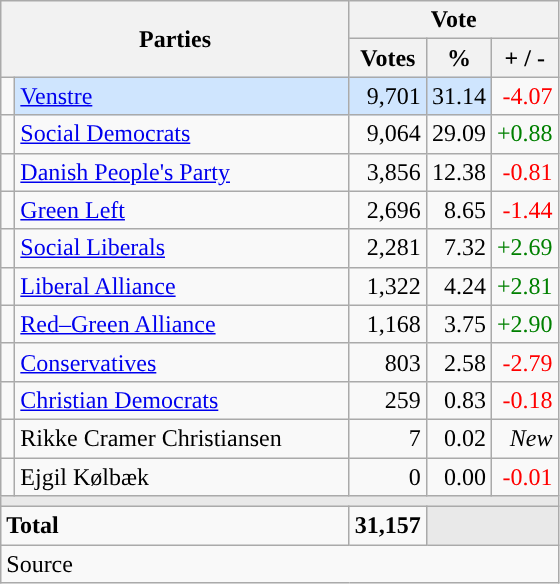<table class="wikitable" style="text-align:right;">
<tr>
<th style="text-align:centre;" rowspan="2" colspan="2" width="225">Parties</th>
<th colspan="3">Vote</th>
</tr>
<tr>
<th width="15">Votes</th>
<th width="15">%</th>
<th width="15">+ / -</th>
</tr>
<tr>
<td width="2" style="color:inherit;background:"></td>
<td bgcolor=#cfe5fe  align="left"><a href='#'>Venstre</a></td>
<td bgcolor=#cfe5fe>9,701</td>
<td bgcolor=#cfe5fe>31.14</td>
<td style=color:red;>-4.07</td>
</tr>
<tr>
<td width="2" style="color:inherit;background:"></td>
<td align="left"><a href='#'>Social Democrats</a></td>
<td>9,064</td>
<td>29.09</td>
<td style=color:green;>+0.88</td>
</tr>
<tr>
<td width="2" style="color:inherit;background:"></td>
<td align="left"><a href='#'>Danish People's Party</a></td>
<td>3,856</td>
<td>12.38</td>
<td style=color:red;>-0.81</td>
</tr>
<tr>
<td width="2" style="color:inherit;background:"></td>
<td align="left"><a href='#'>Green Left</a></td>
<td>2,696</td>
<td>8.65</td>
<td style=color:red;>-1.44</td>
</tr>
<tr>
<td width="2" style="color:inherit;background:"></td>
<td align="left"><a href='#'>Social Liberals</a></td>
<td>2,281</td>
<td>7.32</td>
<td style=color:green;>+2.69</td>
</tr>
<tr>
<td width="2" style="color:inherit;background:"></td>
<td align="left"><a href='#'>Liberal Alliance</a></td>
<td>1,322</td>
<td>4.24</td>
<td style=color:green;>+2.81</td>
</tr>
<tr>
<td width="2" style="color:inherit;background:"></td>
<td align="left"><a href='#'>Red–Green Alliance</a></td>
<td>1,168</td>
<td>3.75</td>
<td style=color:green;>+2.90</td>
</tr>
<tr>
<td width="2" style="color:inherit;background:"></td>
<td align="left"><a href='#'>Conservatives</a></td>
<td>803</td>
<td>2.58</td>
<td style=color:red;>-2.79</td>
</tr>
<tr>
<td width="2" style="color:inherit;background:"></td>
<td align="left"><a href='#'>Christian Democrats</a></td>
<td>259</td>
<td>0.83</td>
<td style=color:red;>-0.18</td>
</tr>
<tr>
<td width="2" style="color:inherit;background:"></td>
<td align="left">Rikke Cramer Christiansen</td>
<td>7</td>
<td>0.02</td>
<td><em>New</em></td>
</tr>
<tr>
<td width="2" style="color:inherit;background:"></td>
<td align="left">Ejgil Kølbæk</td>
<td>0</td>
<td>0.00</td>
<td style=color:red;>-0.01</td>
</tr>
<tr>
<td colspan="7" bgcolor="#E9E9E9"></td>
</tr>
<tr>
<td align="left" colspan="2"><strong>Total</strong></td>
<td><strong>31,157</strong></td>
<td bgcolor="#E9E9E9" colspan="2"></td>
</tr>
<tr>
<td align="left" colspan="6">Source</td>
</tr>
</table>
